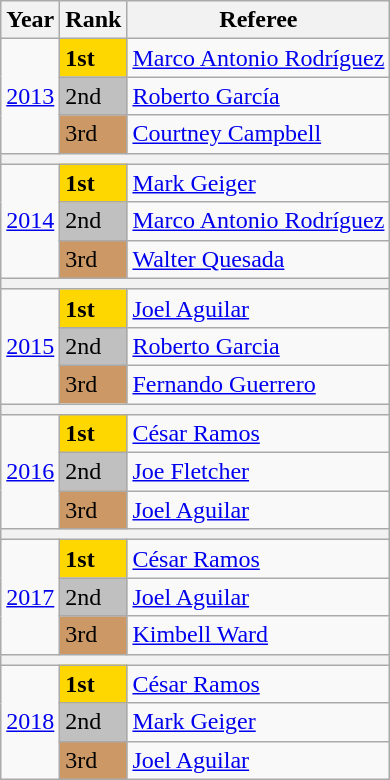<table class="wikitable">
<tr>
<th scope="col">Year</th>
<th scope="col">Rank</th>
<th scope="col">Referee</th>
</tr>
<tr>
<td rowspan="3" style="text-align:center"><a href='#'>2013</a></td>
<td scope="col" style="background-color: gold"><strong>1st</strong></td>
<td> <a href='#'>Marco Antonio Rodríguez</a></td>
</tr>
<tr>
<td scope="col" style="background-color: silver">2nd</td>
<td> <a href='#'>Roberto García</a></td>
</tr>
<tr>
<td scope="col" style="background-color: #cc9966">3rd</td>
<td> <a href='#'>Courtney Campbell</a></td>
</tr>
<tr>
<th colspan="3"></th>
</tr>
<tr>
<td rowspan="3" style="text-align:center"><a href='#'>2014</a></td>
<td scope="col" style="background-color: gold"><strong>1st</strong></td>
<td> <a href='#'>Mark Geiger</a></td>
</tr>
<tr>
<td scope="col" style="background-color: silver">2nd</td>
<td> <a href='#'>Marco Antonio Rodríguez</a></td>
</tr>
<tr>
<td scope="col" style="background-color: #cc9966">3rd</td>
<td> <a href='#'>Walter Quesada</a></td>
</tr>
<tr>
<th colspan="3"></th>
</tr>
<tr>
<td rowspan="3" style="text-align:center"><a href='#'>2015</a></td>
<td scope="col" style="background-color: gold"><strong>1st</strong></td>
<td> <a href='#'>Joel Aguilar</a></td>
</tr>
<tr>
<td scope="col" style="background-color: silver">2nd</td>
<td> <a href='#'>Roberto Garcia</a></td>
</tr>
<tr>
<td scope="col" style="background-color: #cc9966">3rd</td>
<td> <a href='#'>Fernando Guerrero</a></td>
</tr>
<tr>
<th colspan="3"></th>
</tr>
<tr>
<td rowspan="3" style="text-align:center"><a href='#'>2016</a></td>
<td scope="col" style="background-color: gold"><strong>1st</strong></td>
<td> <a href='#'>César Ramos</a></td>
</tr>
<tr>
<td scope="col" style="background-color: silver">2nd</td>
<td> <a href='#'>Joe Fletcher</a></td>
</tr>
<tr>
<td scope="col" style="background-color: #cc9966">3rd</td>
<td> <a href='#'>Joel Aguilar</a></td>
</tr>
<tr>
<th colspan="3"></th>
</tr>
<tr>
<td rowspan="3" style="text-align:center"><a href='#'>2017</a></td>
<td scope="col" style="background-color: gold"><strong>1st</strong></td>
<td> <a href='#'>César Ramos</a></td>
</tr>
<tr>
<td scope="col" style="background-color: silver">2nd</td>
<td> <a href='#'>Joel Aguilar</a></td>
</tr>
<tr>
<td scope="col" style="background-color: #cc9966">3rd</td>
<td> <a href='#'>Kimbell Ward</a></td>
</tr>
<tr>
<th colspan="3"></th>
</tr>
<tr>
<td rowspan="3" style="text-align:center"><a href='#'>2018</a></td>
<td scope="col" style="background-color: gold"><strong>1st</strong></td>
<td> <a href='#'>César Ramos</a></td>
</tr>
<tr>
<td scope="col" style="background-color: silver">2nd</td>
<td> <a href='#'>Mark Geiger</a></td>
</tr>
<tr>
<td scope="col" style="background-color: #cc9966">3rd</td>
<td> <a href='#'>Joel Aguilar</a></td>
</tr>
</table>
